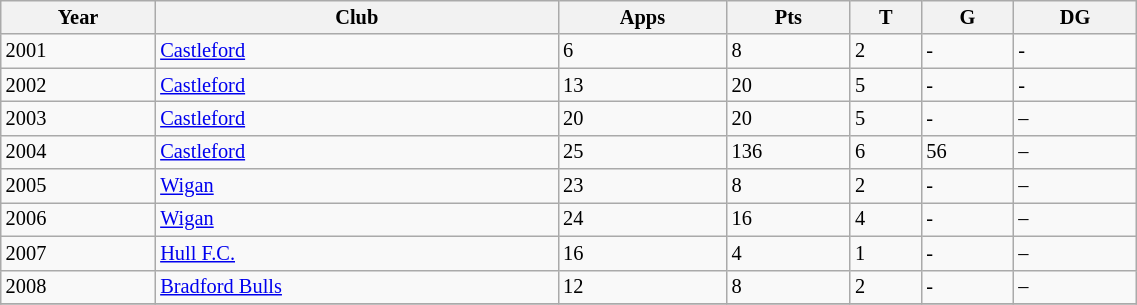<table class="wikitable" style="font-size:85%;" width="60%">
<tr>
<th>Year</th>
<th>Club</th>
<th>Apps</th>
<th>Pts</th>
<th>T</th>
<th>G</th>
<th>DG</th>
</tr>
<tr>
<td>2001</td>
<td> <a href='#'>Castleford</a></td>
<td>6</td>
<td>8</td>
<td>2</td>
<td>-</td>
<td>-</td>
</tr>
<tr>
<td>2002</td>
<td> <a href='#'>Castleford</a></td>
<td>13</td>
<td>20</td>
<td>5</td>
<td>-</td>
<td>-</td>
</tr>
<tr>
<td>2003</td>
<td> <a href='#'>Castleford</a></td>
<td>20</td>
<td>20</td>
<td>5</td>
<td>-</td>
<td>–</td>
</tr>
<tr>
<td>2004</td>
<td> <a href='#'>Castleford</a></td>
<td>25</td>
<td>136</td>
<td>6</td>
<td>56</td>
<td>–</td>
</tr>
<tr>
<td>2005</td>
<td><a href='#'>Wigan</a></td>
<td>23</td>
<td>8</td>
<td>2</td>
<td>-</td>
<td>–</td>
</tr>
<tr>
<td>2006</td>
<td><a href='#'>Wigan</a></td>
<td>24</td>
<td>16</td>
<td>4</td>
<td>-</td>
<td>–</td>
</tr>
<tr>
<td>2007</td>
<td> <a href='#'>Hull F.C.</a></td>
<td>16</td>
<td>4</td>
<td>1</td>
<td>-</td>
<td>–</td>
</tr>
<tr>
<td>2008</td>
<td> <a href='#'>Bradford Bulls</a></td>
<td>12</td>
<td>8</td>
<td>2</td>
<td>-</td>
<td>–</td>
</tr>
<tr>
</tr>
</table>
